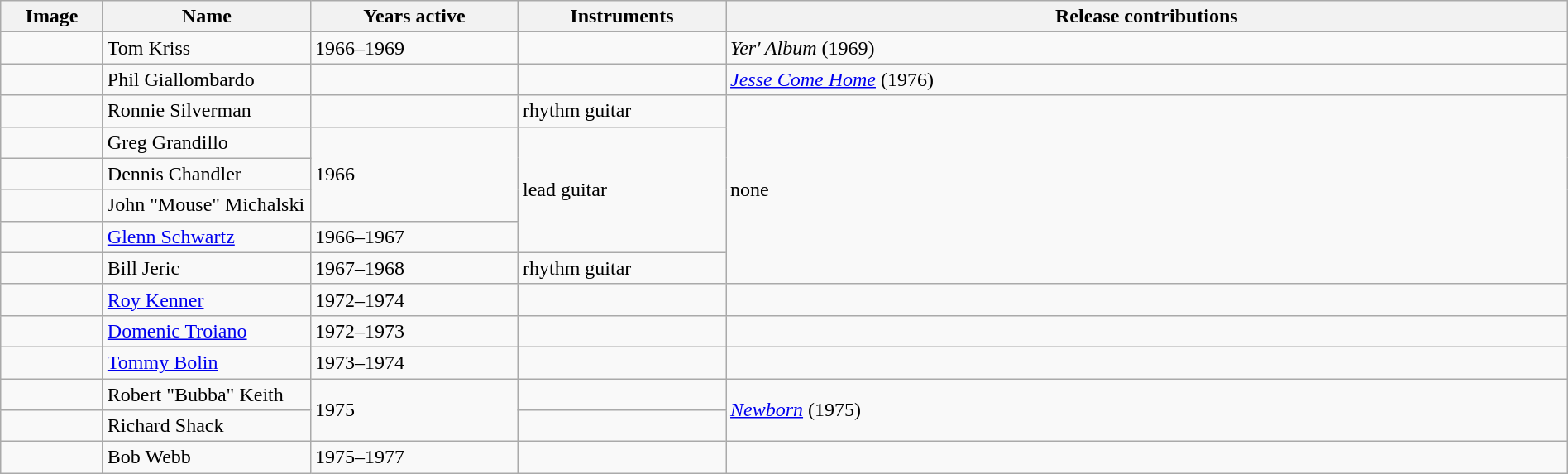<table class="wikitable" border="1" width=100%>
<tr>
<th width="75">Image</th>
<th width="160">Name</th>
<th width="160">Years active</th>
<th width="160">Instruments</th>
<th>Release contributions</th>
</tr>
<tr>
<td></td>
<td>Tom Kriss</td>
<td>1966–1969 </td>
<td></td>
<td><em>Yer' Album</em> (1969)</td>
</tr>
<tr>
<td></td>
<td>Phil Giallombardo</td>
<td></td>
<td></td>
<td><em><a href='#'>Jesse Come Home</a></em> (1976)</td>
</tr>
<tr>
<td></td>
<td>Ronnie Silverman</td>
<td></td>
<td>rhythm guitar</td>
<td rowspan="6">none</td>
</tr>
<tr>
<td></td>
<td>Greg Grandillo</td>
<td rowspan="3">1966</td>
<td rowspan="4">lead guitar</td>
</tr>
<tr>
<td></td>
<td>Dennis Chandler</td>
</tr>
<tr>
<td></td>
<td>John "Mouse" Michalski</td>
</tr>
<tr>
<td></td>
<td><a href='#'>Glenn Schwartz</a></td>
<td>1966–1967 </td>
</tr>
<tr>
<td></td>
<td>Bill Jeric</td>
<td>1967–1968</td>
<td>rhythm guitar</td>
</tr>
<tr>
<td></td>
<td><a href='#'>Roy Kenner</a></td>
<td>1972–1974</td>
<td></td>
<td></td>
</tr>
<tr>
<td></td>
<td><a href='#'>Domenic Troiano</a></td>
<td>1972–1973 </td>
<td></td>
<td></td>
</tr>
<tr>
<td></td>
<td><a href='#'>Tommy Bolin</a></td>
<td>1973–1974 </td>
<td></td>
<td></td>
</tr>
<tr>
<td></td>
<td>Robert "Bubba" Keith</td>
<td rowspan="2">1975</td>
<td></td>
<td rowspan="2"><em><a href='#'>Newborn</a></em> (1975)</td>
</tr>
<tr>
<td></td>
<td>Richard Shack</td>
<td></td>
</tr>
<tr>
<td></td>
<td>Bob Webb</td>
<td>1975–1977</td>
<td></td>
<td></td>
</tr>
</table>
